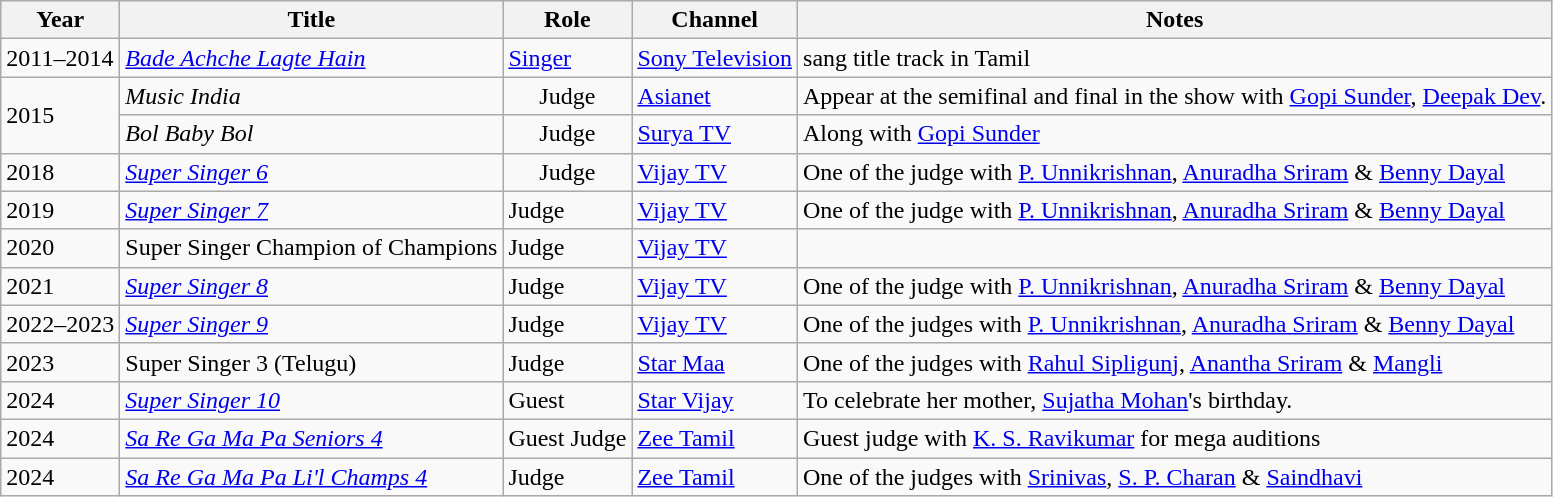<table class="wikitable sortable">
<tr>
<th scope="col">Year</th>
<th scope="col">Title</th>
<th scope="col">Role</th>
<th scope="col">Channel</th>
<th scope="col" class="unsortable">Notes</th>
</tr>
<tr>
<td>2011–2014</td>
<td><em><a href='#'>Bade Achche Lagte Hain</a></em></td>
<td><a href='#'>Singer</a></td>
<td><a href='#'>Sony Television</a></td>
<td>sang title track in Tamil</td>
</tr>
<tr>
<td rowspan="2">2015</td>
<td><em>Music India</em></td>
<td style="text-align:center;">Judge</td>
<td><a href='#'>Asianet</a></td>
<td>Appear at the semifinal and final in the show with <a href='#'>Gopi Sunder</a>, <a href='#'>Deepak Dev</a>.</td>
</tr>
<tr>
<td><em>Bol Baby Bol</em></td>
<td style="text-align:center;">Judge</td>
<td><a href='#'>Surya TV</a></td>
<td>Along with <a href='#'>Gopi Sunder</a></td>
</tr>
<tr>
<td rowspan="1">2018</td>
<td><em><a href='#'>Super Singer 6</a></em></td>
<td style="text-align:center;">Judge</td>
<td><a href='#'>Vijay TV</a></td>
<td>One of the judge with <a href='#'>P. Unnikrishnan</a>, <a href='#'>Anuradha Sriram</a> & <a href='#'>Benny Dayal</a></td>
</tr>
<tr>
<td rowspan="1">2019</td>
<td><em><a href='#'>Super Singer 7</a></em></td>
<td>Judge</td>
<td><a href='#'>Vijay TV</a></td>
<td>One of the judge with <a href='#'>P. Unnikrishnan</a>, <a href='#'>Anuradha Sriram</a> & <a href='#'>Benny Dayal</a></td>
</tr>
<tr>
<td rowspan="1">2020</td>
<td>Super Singer Champion of Champions</td>
<td>Judge</td>
<td><a href='#'>Vijay TV</a></td>
<td></td>
</tr>
<tr>
<td>2021</td>
<td><em><a href='#'>Super Singer 8</a></em></td>
<td>Judge</td>
<td><a href='#'>Vijay TV</a></td>
<td>One of the judge with <a href='#'>P. Unnikrishnan</a>, <a href='#'>Anuradha Sriram</a> & <a href='#'>Benny Dayal</a></td>
</tr>
<tr>
<td>2022–2023</td>
<td><em><a href='#'>Super Singer 9</a></em></td>
<td>Judge</td>
<td><a href='#'>Vijay TV</a></td>
<td>One of the judges with <a href='#'>P. Unnikrishnan</a>, <a href='#'>Anuradha Sriram</a> & <a href='#'>Benny Dayal</a></td>
</tr>
<tr>
<td>2023</td>
<td>Super Singer 3 (Telugu)</td>
<td>Judge</td>
<td><a href='#'>Star Maa</a></td>
<td>One of the judges with <a href='#'>Rahul Sipligunj</a>, <a href='#'>Anantha Sriram</a> & <a href='#'>Mangli</a></td>
</tr>
<tr>
<td>2024</td>
<td><em><a href='#'>Super Singer 10</a></em></td>
<td>Guest</td>
<td><a href='#'>Star Vijay</a></td>
<td>To celebrate her mother, <a href='#'>Sujatha Mohan</a>'s birthday.</td>
</tr>
<tr>
<td>2024</td>
<td><a href='#'><em>Sa Re Ga Ma Pa Seniors 4</em></a></td>
<td>Guest Judge</td>
<td><a href='#'>Zee Tamil</a></td>
<td>Guest judge with <a href='#'>K. S. Ravikumar</a> for mega auditions</td>
</tr>
<tr>
<td>2024</td>
<td><a href='#'><em>Sa Re Ga Ma Pa Li'l Champs 4</em></a></td>
<td>Judge</td>
<td><a href='#'>Zee Tamil</a></td>
<td>One of the judges with <a href='#'>Srinivas</a>, <a href='#'>S. P. Charan</a> & <a href='#'>Saindhavi</a></td>
</tr>
</table>
